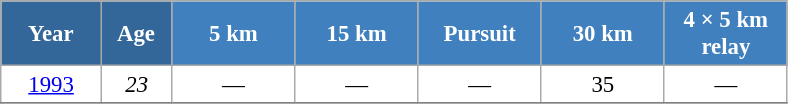<table class="wikitable" style="font-size:95%; text-align:center; border:grey solid 1px; border-collapse:collapse; background:#ffffff;">
<tr>
<th style="background-color:#369; color:white; width:60px;"> Year </th>
<th style="background-color:#369; color:white; width:40px;"> Age </th>
<th style="background-color:#4180be; color:white; width:75px;"> 5 km </th>
<th style="background-color:#4180be; color:white; width:75px;"> 15 km </th>
<th style="background-color:#4180be; color:white; width:75px;"> Pursuit </th>
<th style="background-color:#4180be; color:white; width:75px;"> 30 km </th>
<th style="background-color:#4180be; color:white; width:75px;"> 4 × 5 km <br> relay </th>
</tr>
<tr>
<td><a href='#'>1993</a></td>
<td><em>23</em></td>
<td>—</td>
<td>—</td>
<td>—</td>
<td>35</td>
<td>—</td>
</tr>
<tr>
</tr>
</table>
